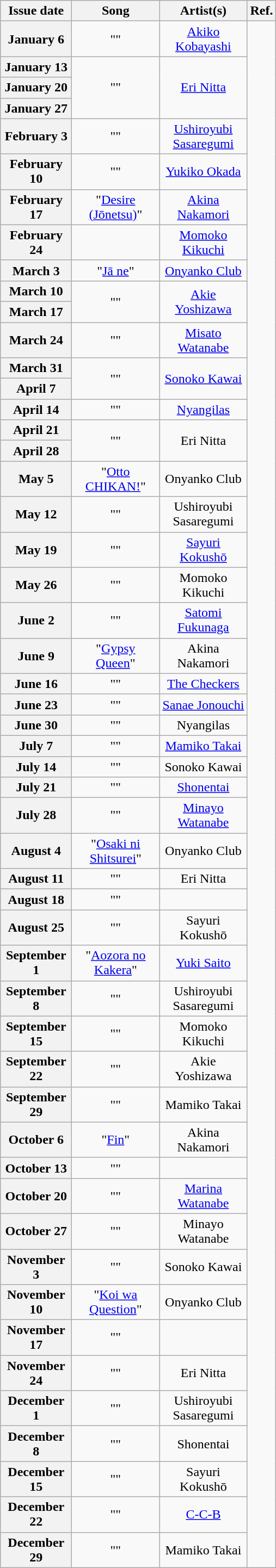<table class="wikitable plainrowheaders" style="text-align: center">
<tr>
<th width="80">Issue date</th>
<th width="100">Song</th>
<th width="100">Artist(s)</th>
<th width="20">Ref.</th>
</tr>
<tr>
<th scope="row">January 6</th>
<td rowspan="1">""</td>
<td rowspan="1"><a href='#'>Akiko Kobayashi</a></td>
<td rowspan="53"></td>
</tr>
<tr>
<th scope="row">January 13</th>
<td rowspan="3">""</td>
<td rowspan="3"><a href='#'>Eri Nitta</a></td>
</tr>
<tr>
<th scope="row">January 20</th>
</tr>
<tr>
<th scope="row">January 27</th>
</tr>
<tr>
<th scope="row">February 3</th>
<td rowspan="1">""</td>
<td rowspan="1"><a href='#'>Ushiroyubi Sasaregumi</a></td>
</tr>
<tr>
<th scope="row">February 10</th>
<td rowspan="1">""</td>
<td rowspan="1"><a href='#'>Yukiko Okada</a></td>
</tr>
<tr>
<th scope="row">February 17</th>
<td rowspan="1">"<a href='#'>Desire (Jōnetsu)</a>"</td>
<td rowspan="1"><a href='#'>Akina Nakamori</a></td>
</tr>
<tr>
<th scope="row">February 24</th>
<td rowspan="1"></td>
<td rowspan="1"><a href='#'>Momoko Kikuchi</a></td>
</tr>
<tr>
<th scope="row">March 3</th>
<td rowspan="1">"<a href='#'>Jā ne</a>"</td>
<td rowspan="1"><a href='#'>Onyanko Club</a></td>
</tr>
<tr>
<th scope="row">March 10</th>
<td rowspan="2">""</td>
<td rowspan="2"><a href='#'>Akie Yoshizawa</a></td>
</tr>
<tr>
<th scope="row">March 17</th>
</tr>
<tr>
<th scope="row">March 24</th>
<td rowspan="1">""</td>
<td rowspan="1"><a href='#'>Misato Watanabe</a></td>
</tr>
<tr>
<th scope="row">March 31</th>
<td rowspan="2">""</td>
<td rowspan="2"><a href='#'>Sonoko Kawai</a></td>
</tr>
<tr>
<th scope="row">April 7</th>
</tr>
<tr>
<th scope="row">April 14</th>
<td rowspan="1">""</td>
<td rowspan="1"><a href='#'>Nyangilas</a></td>
</tr>
<tr>
<th scope="row">April 21</th>
<td rowspan="2">""</td>
<td rowspan="2">Eri Nitta</td>
</tr>
<tr>
<th scope="row">April 28</th>
</tr>
<tr>
<th scope="row">May 5</th>
<td rowspan="1">"<a href='#'>Otto CHIKAN!</a>"</td>
<td rowspan="1">Onyanko Club</td>
</tr>
<tr>
<th scope="row">May 12</th>
<td rowspan="1">""</td>
<td rowspan="1">Ushiroyubi Sasaregumi</td>
</tr>
<tr>
<th scope="row">May 19</th>
<td rowspan="1">""</td>
<td rowspan="1"><a href='#'>Sayuri Kokushō</a></td>
</tr>
<tr>
<th scope="row">May 26</th>
<td rowspan="1">""</td>
<td rowspan="1">Momoko Kikuchi</td>
</tr>
<tr>
<th scope="row">June 2</th>
<td rowspan="1">""</td>
<td rowspan="1"><a href='#'>Satomi Fukunaga</a></td>
</tr>
<tr>
<th scope="row">June 9</th>
<td rowspan="1">"<a href='#'>Gypsy Queen</a>"</td>
<td rowspan="1">Akina Nakamori</td>
</tr>
<tr>
<th scope="row">June 16</th>
<td rowspan="1">""</td>
<td rowspan="1"><a href='#'>The Checkers</a></td>
</tr>
<tr>
<th scope="row">June 23</th>
<td rowspan="1">""</td>
<td rowspan="1"><a href='#'>Sanae Jonouchi</a></td>
</tr>
<tr>
<th scope="row">June 30</th>
<td rowspan="1">""</td>
<td rowspan="1">Nyangilas</td>
</tr>
<tr>
<th scope="row">July 7</th>
<td rowspan="1">""</td>
<td rowspan="1"><a href='#'>Mamiko Takai</a></td>
</tr>
<tr>
<th scope="row">July 14</th>
<td rowspan="1">""</td>
<td rowspan="1">Sonoko Kawai</td>
</tr>
<tr>
<th scope="row">July 21</th>
<td rowspan="1">""</td>
<td rowspan="1"><a href='#'>Shonentai</a></td>
</tr>
<tr>
<th scope="row">July 28</th>
<td rowspan="1">""</td>
<td rowspan="1"><a href='#'>Minayo Watanabe</a></td>
</tr>
<tr>
<th scope="row">August 4</th>
<td rowspan="1">"<a href='#'>Osaki ni Shitsurei</a>"</td>
<td rowspan="1">Onyanko Club</td>
</tr>
<tr>
<th scope="row">August 11</th>
<td rowspan="1">""</td>
<td rowspan="1">Eri Nitta</td>
</tr>
<tr>
<th scope="row">August 18</th>
<td rowspan="1">""</td>
<td rowspan="1"></td>
</tr>
<tr>
<th scope="row">August 25</th>
<td rowspan="1">""</td>
<td rowspan="1">Sayuri Kokushō</td>
</tr>
<tr>
<th scope="row">September 1</th>
<td rowspan="1">"<a href='#'>Aozora no Kakera</a>"</td>
<td rowspan="1"><a href='#'>Yuki Saito</a></td>
</tr>
<tr>
<th scope="row">September 8</th>
<td rowspan="1">""</td>
<td rowspan="1">Ushiroyubi Sasaregumi</td>
</tr>
<tr>
<th scope="row">September 15</th>
<td rowspan="1">""</td>
<td rowspan="1">Momoko Kikuchi</td>
</tr>
<tr>
<th scope="row">September 22</th>
<td rowspan="1">""</td>
<td rowspan="1">Akie Yoshizawa</td>
</tr>
<tr>
<th scope="row">September 29</th>
<td rowspan="1">""</td>
<td rowspan="1">Mamiko Takai</td>
</tr>
<tr>
<th scope="row">October 6</th>
<td rowspan="1">"<a href='#'>Fin</a>"</td>
<td rowspan="1">Akina Nakamori</td>
</tr>
<tr>
<th scope="row">October 13</th>
<td rowspan="1">""</td>
<td rowspan="1"></td>
</tr>
<tr>
<th scope="row">October 20</th>
<td rowspan="1">""</td>
<td rowspan="1"><a href='#'>Marina Watanabe</a></td>
</tr>
<tr>
<th scope="row">October 27</th>
<td rowspan="1">""</td>
<td rowspan="1">Minayo Watanabe</td>
</tr>
<tr>
<th scope="row">November 3</th>
<td rowspan="1">""</td>
<td rowspan="1">Sonoko Kawai</td>
</tr>
<tr>
<th scope="row">November 10</th>
<td rowspan="1">"<a href='#'>Koi wa Question</a>"</td>
<td rowspan="1">Onyanko Club</td>
</tr>
<tr>
<th scope="row">November 17</th>
<td rowspan="1">""</td>
<td rowspan="1"></td>
</tr>
<tr>
<th scope="row">November 24</th>
<td rowspan="1">""</td>
<td rowspan="1">Eri Nitta</td>
</tr>
<tr>
<th scope="row">December 1</th>
<td rowspan="1">""</td>
<td rowspan="1">Ushiroyubi Sasaregumi</td>
</tr>
<tr>
<th scope="row">December 8</th>
<td rowspan="1">""</td>
<td rowspan="1">Shonentai</td>
</tr>
<tr>
<th scope="row">December 15</th>
<td rowspan="1">""</td>
<td rowspan="1">Sayuri Kokushō</td>
</tr>
<tr>
<th scope="row">December 22</th>
<td rowspan="1">""</td>
<td rowspan="1"><a href='#'>C-C-B</a></td>
</tr>
<tr>
<th scope="row">December 29</th>
<td rowspan="1">""</td>
<td rowspan="1">Mamiko Takai</td>
</tr>
</table>
